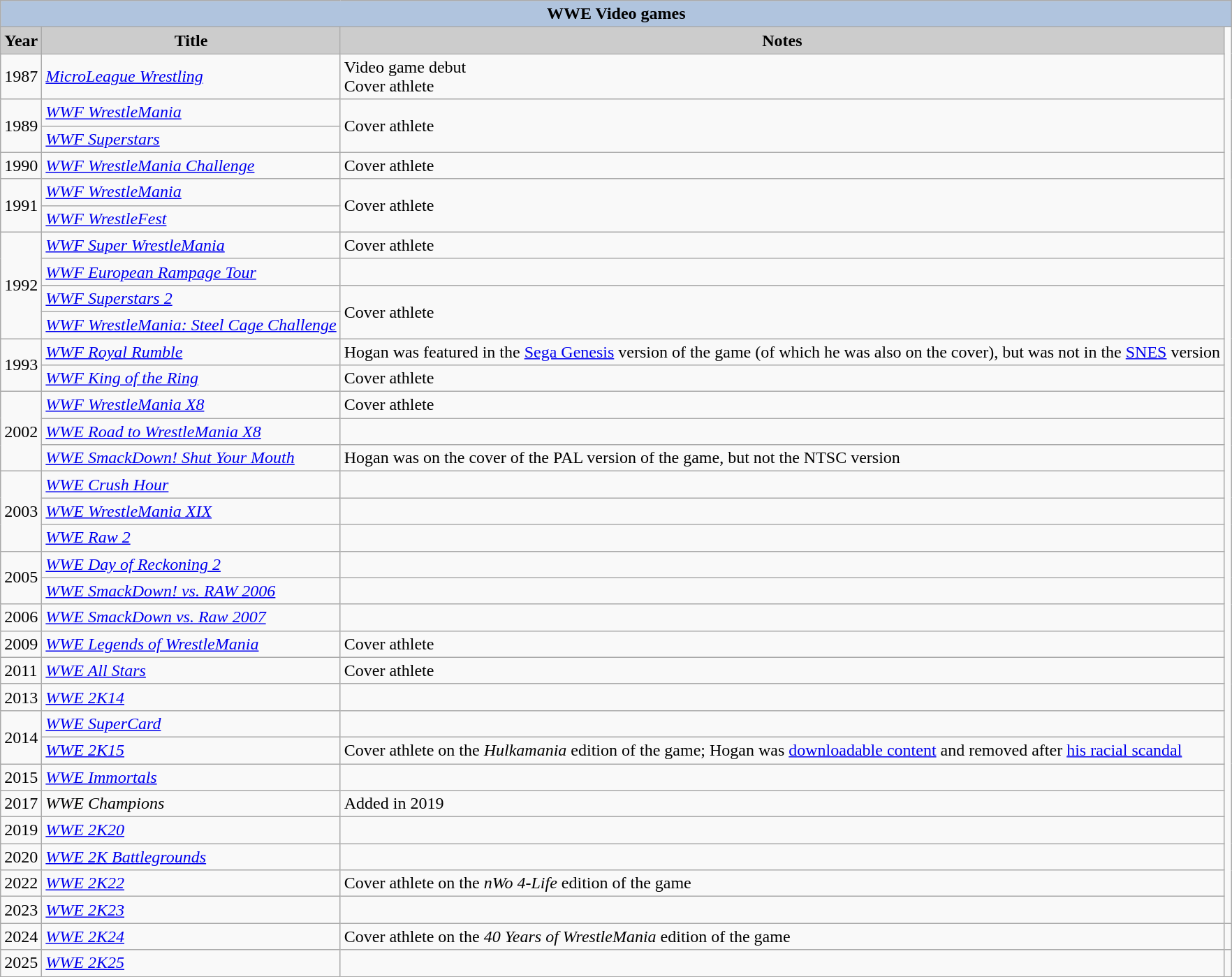<table class="wikitable sortable">
<tr style="text-align:center;">
<th colspan=4 style="background:#B0C4DE;">WWE Video games</th>
</tr>
<tr style="text-align:center;">
<th style="background:#ccc;">Year</th>
<th style="background:#ccc;">Title</th>
<th style="background:#ccc;">Notes</th>
</tr>
<tr>
<td>1987</td>
<td><em><a href='#'>MicroLeague Wrestling</a></em></td>
<td>Video game debut <br> Cover athlete</td>
</tr>
<tr>
<td rowspan="2">1989</td>
<td><em><a href='#'>WWF WrestleMania</a></em></td>
<td rowspan="2">Cover athlete</td>
</tr>
<tr>
<td><em><a href='#'>WWF Superstars</a></em></td>
</tr>
<tr>
<td>1990</td>
<td><em><a href='#'>WWF WrestleMania Challenge</a></em></td>
<td>Cover athlete</td>
</tr>
<tr>
<td rowspan="2">1991</td>
<td><em><a href='#'>WWF WrestleMania</a></em></td>
<td rowspan="2">Cover athlete</td>
</tr>
<tr>
<td><em><a href='#'>WWF WrestleFest</a></em></td>
</tr>
<tr>
<td rowspan="4">1992</td>
<td><em><a href='#'>WWF Super WrestleMania</a></em></td>
<td>Cover athlete</td>
</tr>
<tr>
<td><em><a href='#'>WWF European Rampage Tour</a></em></td>
<td></td>
</tr>
<tr>
<td><em><a href='#'>WWF Superstars 2</a></em></td>
<td rowspan="2">Cover athlete</td>
</tr>
<tr>
<td><em><a href='#'>WWF WrestleMania: Steel Cage Challenge</a></em></td>
</tr>
<tr>
<td rowspan="2">1993</td>
<td><em><a href='#'>WWF Royal Rumble</a></em></td>
<td>Hogan was featured in the <a href='#'>Sega Genesis</a> version of the game (of which he was also on the cover), but was not in the <a href='#'>SNES</a> version</td>
</tr>
<tr>
<td><em><a href='#'>WWF King of the Ring</a></em></td>
<td>Cover athlete</td>
</tr>
<tr>
<td rowspan="3">2002</td>
<td><em><a href='#'>WWF WrestleMania X8</a></em></td>
<td>Cover athlete</td>
</tr>
<tr>
<td><em><a href='#'>WWE Road to WrestleMania X8</a></em></td>
<td></td>
</tr>
<tr>
<td><em><a href='#'>WWE SmackDown! Shut Your Mouth</a></em></td>
<td>Hogan was on the cover of the PAL version of the game, but not the NTSC version</td>
</tr>
<tr>
<td rowspan="3">2003</td>
<td><em><a href='#'>WWE Crush Hour</a></em></td>
<td></td>
</tr>
<tr>
<td><em><a href='#'>WWE WrestleMania XIX</a></em></td>
<td></td>
</tr>
<tr>
<td><em><a href='#'>WWE Raw 2</a></em></td>
<td></td>
</tr>
<tr>
<td rowspan="2">2005</td>
<td><em><a href='#'>WWE Day of Reckoning 2</a></em></td>
<td></td>
</tr>
<tr>
<td><em><a href='#'>WWE SmackDown! vs. RAW 2006</a></em></td>
<td></td>
</tr>
<tr>
<td>2006</td>
<td><em><a href='#'>WWE SmackDown vs. Raw 2007</a></em></td>
<td></td>
</tr>
<tr>
<td>2009</td>
<td><em><a href='#'>WWE Legends of WrestleMania</a></em></td>
<td>Cover athlete</td>
</tr>
<tr>
<td>2011</td>
<td><em><a href='#'>WWE All Stars</a></em></td>
<td>Cover athlete</td>
</tr>
<tr>
<td>2013</td>
<td><em><a href='#'>WWE 2K14</a></em></td>
<td></td>
</tr>
<tr>
<td rowspan="2">2014</td>
<td><em><a href='#'>WWE SuperCard</a></em></td>
<td></td>
</tr>
<tr>
<td><em><a href='#'>WWE 2K15</a></em></td>
<td>Cover athlete on the <em>Hulkamania</em> edition of the game; Hogan was <a href='#'>downloadable content</a> and removed after <a href='#'>his racial scandal</a></td>
</tr>
<tr>
<td>2015</td>
<td><em><a href='#'>WWE Immortals</a></em></td>
<td></td>
</tr>
<tr>
<td>2017</td>
<td><em>WWE Champions</em></td>
<td>Added in 2019</td>
</tr>
<tr>
<td>2019</td>
<td><em><a href='#'>WWE 2K20</a></em></td>
<td></td>
</tr>
<tr>
<td>2020</td>
<td><em><a href='#'>WWE 2K Battlegrounds</a></em></td>
<td></td>
</tr>
<tr>
<td>2022</td>
<td><em><a href='#'>WWE 2K22</a></em></td>
<td>Cover athlete on the <em>nWo 4-Life</em> edition of the game</td>
</tr>
<tr>
<td>2023</td>
<td><em><a href='#'>WWE 2K23</a></em></td>
<td></td>
</tr>
<tr>
<td>2024</td>
<td><em><a href='#'>WWE 2K24</a></em></td>
<td>Cover athlete on the <em>40 Years of WrestleMania</em> edition of the game</td>
<td></td>
</tr>
<tr>
<td>2025</td>
<td><em><a href='#'>WWE 2K25</a></em></td>
<td></td>
</tr>
</table>
